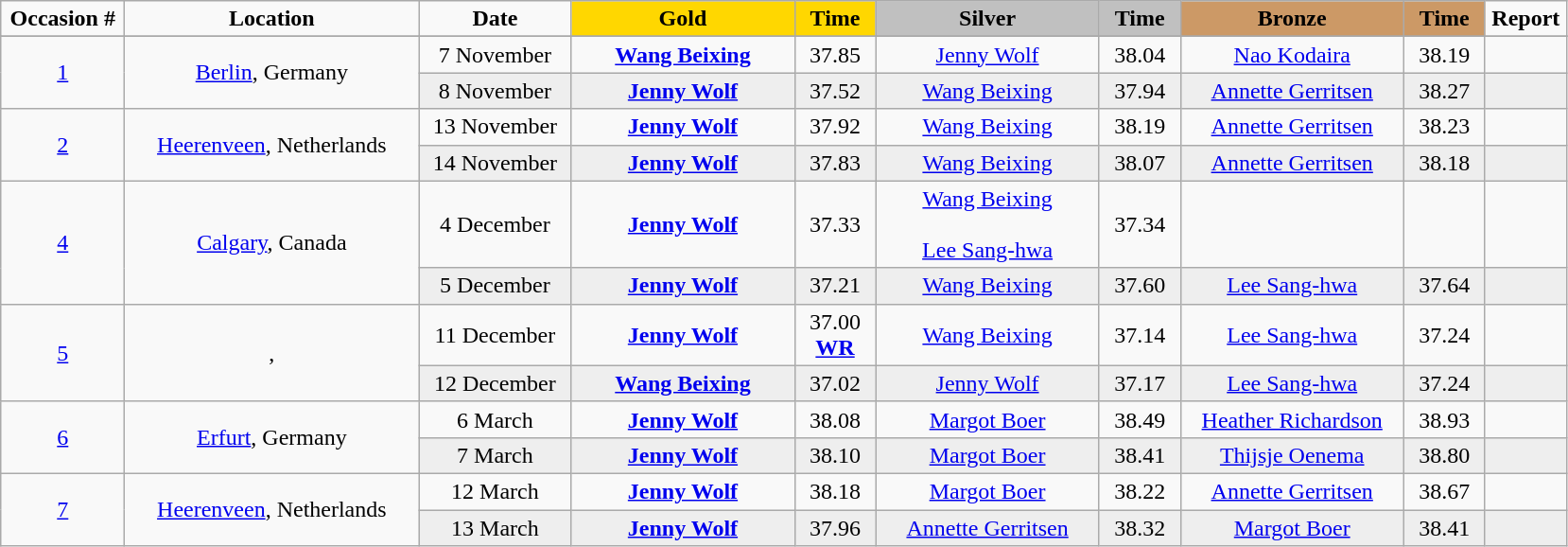<table class="wikitable">
<tr>
<td width="80" align="center"><strong>Occasion #</strong></td>
<td width="200" align="center"><strong>Location</strong></td>
<td width="100" align="center"><strong>Date</strong></td>
<td width="150" bgcolor="gold" align="center"><strong>Gold</strong></td>
<td width="50" bgcolor="gold" align="center"><strong>Time</strong></td>
<td width="150" bgcolor="silver" align="center"><strong>Silver</strong></td>
<td width="50" bgcolor="silver" align="center"><strong>Time</strong></td>
<td width="150" bgcolor="#CC9966" align="center"><strong>Bronze</strong></td>
<td width="50" bgcolor="#CC9966" align="center"><strong>Time</strong></td>
<td width="50" align="center"><strong>Report</strong></td>
</tr>
<tr bgcolor="#cccccc">
</tr>
<tr>
<td rowspan=2 align="center"><a href='#'>1</a></td>
<td rowspan=2 align="center"><a href='#'>Berlin</a>, Germany</td>
<td align="center">7 November</td>
<td align="center"><strong><a href='#'>Wang Beixing</a></strong><br><small></small></td>
<td align="center">37.85</td>
<td align="center"><a href='#'>Jenny Wolf</a><br><small></small></td>
<td align="center">38.04</td>
<td align="center"><a href='#'>Nao Kodaira</a><br><small></small></td>
<td align="center">38.19</td>
<td align="center"></td>
</tr>
<tr bgcolor="#eeeeee">
<td align="center">8 November</td>
<td align="center"><strong><a href='#'>Jenny Wolf</a></strong><br><small></small></td>
<td align="center">37.52</td>
<td align="center"><a href='#'>Wang Beixing</a><br><small></small></td>
<td align="center">37.94</td>
<td align="center"><a href='#'>Annette Gerritsen</a><br><small></small></td>
<td align="center">38.27</td>
<td align="center"></td>
</tr>
<tr>
<td rowspan=2 align="center"><a href='#'>2</a></td>
<td rowspan=2 align="center"><a href='#'>Heerenveen</a>, Netherlands</td>
<td align="center">13 November</td>
<td align="center"><strong><a href='#'>Jenny Wolf</a></strong><br><small></small></td>
<td align="center">37.92</td>
<td align="center"><a href='#'>Wang Beixing</a><br><small></small></td>
<td align="center">38.19</td>
<td align="center"><a href='#'>Annette Gerritsen</a><br><small></small></td>
<td align="center">38.23</td>
<td align="center"></td>
</tr>
<tr bgcolor="#eeeeee">
<td align="center">14 November</td>
<td align="center"><strong><a href='#'>Jenny Wolf</a></strong><br><small></small></td>
<td align="center">37.83</td>
<td align="center"><a href='#'>Wang Beixing</a><br><small></small></td>
<td align="center">38.07</td>
<td align="center"><a href='#'>Annette Gerritsen</a><br><small></small></td>
<td align="center">38.18</td>
<td align="center"></td>
</tr>
<tr>
<td rowspan=2 align="center"><a href='#'>4</a></td>
<td rowspan=2 align="center"><a href='#'>Calgary</a>, Canada</td>
<td align="center">4 December</td>
<td align="center"><strong><a href='#'>Jenny Wolf</a></strong><br><small></small></td>
<td align="center">37.33</td>
<td align="center"><a href='#'>Wang Beixing</a><br><small></small><br><a href='#'>Lee Sang-hwa</a><br><small></small></td>
<td align="center">37.34</td>
<td></td>
<td></td>
<td align="center"></td>
</tr>
<tr bgcolor="#eeeeee">
<td align="center">5 December</td>
<td align="center"><strong><a href='#'>Jenny Wolf</a></strong><br><small></small></td>
<td align="center">37.21</td>
<td align="center"><a href='#'>Wang Beixing</a><br><small></small></td>
<td align="center">37.60</td>
<td align="center"><a href='#'>Lee Sang-hwa</a><br><small></small></td>
<td align="center">37.64</td>
<td align="center"></td>
</tr>
<tr>
<td rowspan=2 align="center"><a href='#'>5</a></td>
<td rowspan=2 align="center">, </td>
<td align="center">11 December</td>
<td align="center"><strong><a href='#'>Jenny Wolf</a></strong><br><small></small></td>
<td align="center">37.00<br><strong><a href='#'>WR</a></strong></td>
<td align="center"><a href='#'>Wang Beixing</a><br><small></small></td>
<td align="center">37.14</td>
<td align="center"><a href='#'>Lee Sang-hwa</a><br><small></small></td>
<td align="center">37.24</td>
<td align="center"></td>
</tr>
<tr bgcolor="#eeeeee">
<td align="center">12 December</td>
<td align="center"><strong><a href='#'>Wang Beixing</a></strong><br><small></small></td>
<td align="center">37.02</td>
<td align="center"><a href='#'>Jenny Wolf</a><br><small></small></td>
<td align="center">37.17</td>
<td align="center"><a href='#'>Lee Sang-hwa</a><br><small></small></td>
<td align="center">37.24</td>
<td align="center"></td>
</tr>
<tr>
<td rowspan=2 align="center"><a href='#'>6</a></td>
<td rowspan=2 align="center"><a href='#'>Erfurt</a>, Germany</td>
<td align="center">6 March</td>
<td align="center"><strong><a href='#'>Jenny Wolf</a></strong><br><small></small></td>
<td align="center">38.08</td>
<td align="center"><a href='#'>Margot Boer</a><br><small></small></td>
<td align="center">38.49</td>
<td align="center"><a href='#'>Heather Richardson</a><br><small></small></td>
<td align="center">38.93</td>
<td align="center"></td>
</tr>
<tr bgcolor="#eeeeee">
<td align="center">7 March</td>
<td align="center"><strong><a href='#'>Jenny Wolf</a></strong><br><small></small></td>
<td align="center">38.10</td>
<td align="center"><a href='#'>Margot Boer</a><br><small></small></td>
<td align="center">38.41</td>
<td align="center"><a href='#'>Thijsje Oenema</a><br><small></small></td>
<td align="center">38.80</td>
<td align="center"></td>
</tr>
<tr>
<td rowspan=2 align="center"><a href='#'>7</a></td>
<td rowspan=2 align="center"><a href='#'>Heerenveen</a>, Netherlands</td>
<td align="center">12 March</td>
<td align="center"><strong><a href='#'>Jenny Wolf</a></strong><br><small></small></td>
<td align="center">38.18</td>
<td align="center"><a href='#'>Margot Boer</a><br><small></small></td>
<td align="center">38.22</td>
<td align="center"><a href='#'>Annette Gerritsen</a><br><small></small></td>
<td align="center">38.67</td>
<td align="center"></td>
</tr>
<tr bgcolor="#eeeeee">
<td align="center">13 March</td>
<td align="center"><strong><a href='#'>Jenny Wolf</a></strong><br><small></small></td>
<td align="center">37.96</td>
<td align="center"><a href='#'>Annette Gerritsen</a><br><small></small></td>
<td align="center">38.32</td>
<td align="center"><a href='#'>Margot Boer</a><br><small></small></td>
<td align="center">38.41</td>
<td align="center"></td>
</tr>
</table>
